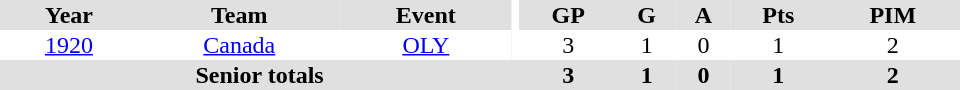<table border="0" cellpadding="1" cellspacing="0" ID="Table3" style="text-align:center; width:40em">
<tr bgcolor="#e0e0e0">
<th>Year</th>
<th>Team</th>
<th>Event</th>
<th rowspan="102" bgcolor="#ffffff"></th>
<th>GP</th>
<th>G</th>
<th>A</th>
<th>Pts</th>
<th>PIM</th>
</tr>
<tr>
<td><a href='#'>1920</a></td>
<td><a href='#'>Canada</a></td>
<td><a href='#'>OLY</a></td>
<td>3</td>
<td>1</td>
<td>0</td>
<td>1</td>
<td>2</td>
</tr>
<tr bgcolor="#e0e0e0">
<th colspan="4">Senior totals</th>
<th>3</th>
<th>1</th>
<th>0</th>
<th>1</th>
<th>2</th>
</tr>
</table>
